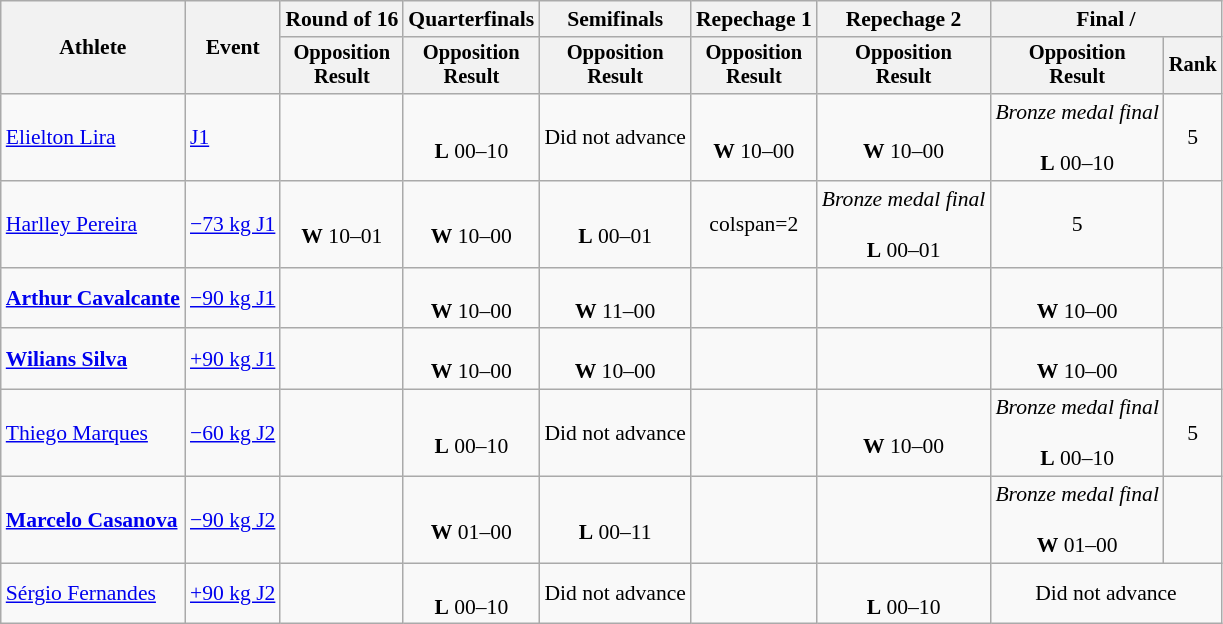<table class="wikitable" style="font-size:90%">
<tr>
<th rowspan="2">Athlete</th>
<th rowspan="2">Event</th>
<th>Round of 16</th>
<th>Quarterfinals</th>
<th>Semifinals</th>
<th>Repechage 1</th>
<th>Repechage 2</th>
<th colspan="2">Final / </th>
</tr>
<tr style="font-size:95%">
<th>Opposition<br>Result</th>
<th>Opposition<br>Result</th>
<th>Opposition<br>Result</th>
<th>Opposition<br>Result</th>
<th>Opposition<br>Result</th>
<th>Opposition<br>Result</th>
<th>Rank</th>
</tr>
<tr align=center>
<td align=left><a href='#'>Elielton Lira</a></td>
<td align=left><a href='#'> J1</a></td>
<td></td>
<td><br><strong>L</strong> 00–10</td>
<td>Did not advance</td>
<td><br><strong>W</strong> 10–00</td>
<td><br><strong>W</strong> 10–00</td>
<td><em>Bronze medal final</em><br><br><strong>L</strong> 00–10</td>
<td>5</td>
</tr>
<tr align=center>
<td align=left><a href='#'>Harlley Pereira</a></td>
<td align=left><a href='#'>−73 kg J1</a></td>
<td><br><strong>W</strong> 10–01</td>
<td><br><strong>W</strong> 10–00</td>
<td><br><strong>L</strong> 00–01</td>
<td>colspan=2 </td>
<td><em>Bronze medal final</em><br><br><strong>L</strong> 00–01</td>
<td>5</td>
</tr>
<tr align=center>
<td align=left><strong><a href='#'>Arthur Cavalcante</a></strong></td>
<td align=left><a href='#'>−90 kg J1</a></td>
<td></td>
<td><br><strong>W</strong> 10–00</td>
<td><br><strong>W</strong> 11–00</td>
<td></td>
<td></td>
<td><br><strong>W</strong> 10–00</td>
<td></td>
</tr>
<tr align=center>
<td align=left><strong><a href='#'>Wilians Silva</a></strong></td>
<td align=left><a href='#'>+90 kg J1</a></td>
<td></td>
<td><br><strong>W</strong> 10–00</td>
<td><br><strong>W</strong> 10–00</td>
<td></td>
<td></td>
<td><br><strong>W</strong> 10–00</td>
<td></td>
</tr>
<tr align=center>
<td align=left><a href='#'>Thiego Marques</a></td>
<td align=left><a href='#'>−60 kg J2</a></td>
<td></td>
<td><br><strong>L</strong> 00–10</td>
<td>Did not advance</td>
<td></td>
<td><br><strong>W</strong> 10–00</td>
<td><em>Bronze medal final</em><br><br><strong>L</strong> 00–10</td>
<td>5</td>
</tr>
<tr align=center>
<td align=left><strong><a href='#'>Marcelo Casanova</a></strong></td>
<td align=left><a href='#'>−90 kg J2</a></td>
<td></td>
<td><br><strong>W</strong> 01–00</td>
<td><br><strong>L</strong> 00–11</td>
<td></td>
<td></td>
<td><em>Bronze medal final</em><br><br><strong>W</strong> 01–00</td>
<td></td>
</tr>
<tr align=center>
<td align=left><a href='#'>Sérgio Fernandes</a></td>
<td align=left><a href='#'>+90 kg J2</a></td>
<td></td>
<td><br><strong>L</strong> 00–10</td>
<td>Did not advance</td>
<td></td>
<td><br><strong>L</strong> 00–10</td>
<td colspan=2>Did not advance</td>
</tr>
</table>
